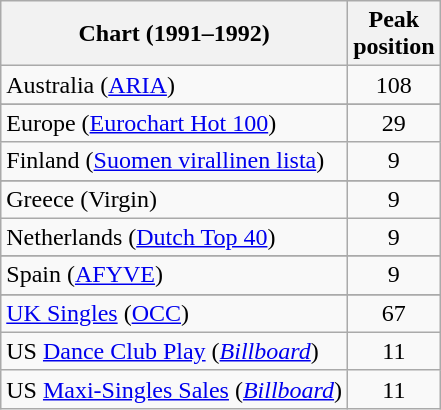<table class="wikitable sortable">
<tr>
<th>Chart (1991–1992)</th>
<th>Peak<br>position</th>
</tr>
<tr>
<td>Australia (<a href='#'>ARIA</a>)</td>
<td align="center">108</td>
</tr>
<tr>
</tr>
<tr>
</tr>
<tr>
<td>Europe (<a href='#'>Eurochart Hot 100</a>)</td>
<td align="center">29</td>
</tr>
<tr>
<td>Finland (<a href='#'>Suomen virallinen lista</a>)</td>
<td align="center">9</td>
</tr>
<tr>
</tr>
<tr>
<td>Greece (Virgin)</td>
<td align="center">9</td>
</tr>
<tr>
<td>Netherlands (<a href='#'>Dutch Top 40</a>)</td>
<td align="center">9</td>
</tr>
<tr>
</tr>
<tr>
<td>Spain (<a href='#'>AFYVE</a>)</td>
<td align="center">9</td>
</tr>
<tr>
</tr>
<tr>
</tr>
<tr>
<td><a href='#'>UK Singles</a> (<a href='#'>OCC</a>)</td>
<td align="center">67</td>
</tr>
<tr>
<td>US <a href='#'>Dance Club Play</a> (<em><a href='#'>Billboard</a></em>)</td>
<td align="center">11</td>
</tr>
<tr>
<td>US <a href='#'>Maxi-Singles Sales</a> (<em><a href='#'>Billboard</a></em>)</td>
<td align="center">11</td>
</tr>
</table>
